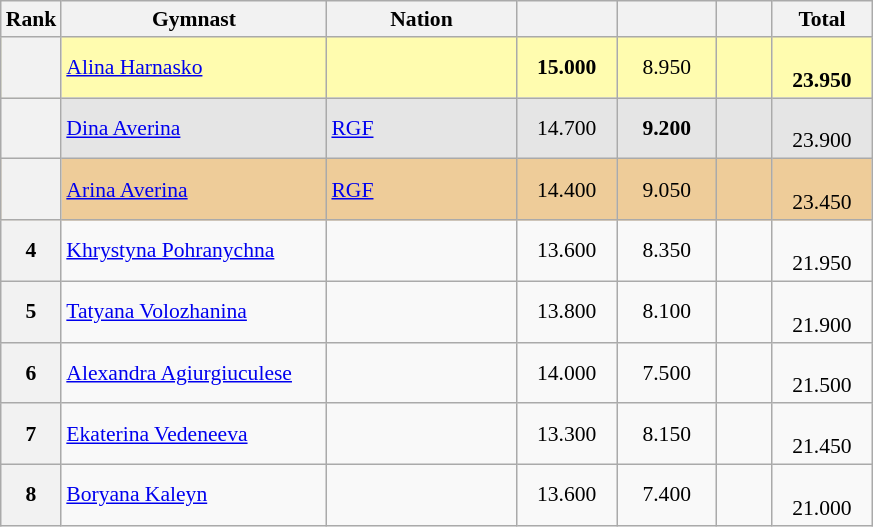<table class="wikitable sortable" style="text-align:center; font-size:90%">
<tr>
<th scope="col" style="width:20px;">Rank</th>
<th ! scope="col" style="width:170px;">Gymnast</th>
<th ! scope="col" style="width:120px;">Nation</th>
<th ! scope="col" style="width:60px;"></th>
<th ! scope="col" style="width:60px;"></th>
<th ! scope="col" style="width:30px;"></th>
<th ! scope="col" style="width:60px;">Total</th>
</tr>
<tr bgcolor=fffcaf>
<th scope=row></th>
<td align=left><a href='#'>Alina Harnasko</a></td>
<td style="text-align:left;"></td>
<td><strong>15.000</strong></td>
<td>8.950</td>
<td></td>
<td><br><strong>23.950</strong></td>
</tr>
<tr bgcolor=e5e5e5>
<th scope=row></th>
<td align=left><a href='#'>Dina Averina</a></td>
<td style="text-align:left;"><a href='#'>RGF</a></td>
<td>14.700</td>
<td><strong>9.200</strong></td>
<td></td>
<td><br>23.900</td>
</tr>
<tr bgcolor=eecc99>
<th scope=row></th>
<td align=left><a href='#'>Arina Averina</a></td>
<td style="text-align:left;"><a href='#'>RGF</a></td>
<td>14.400</td>
<td>9.050</td>
<td></td>
<td><br>23.450</td>
</tr>
<tr>
<th scope=row>4</th>
<td align=left><a href='#'>Khrystyna Pohranychna</a></td>
<td style="text-align:left;"></td>
<td>13.600</td>
<td>8.350</td>
<td></td>
<td><br>21.950</td>
</tr>
<tr>
<th scope=row>5</th>
<td align=left><a href='#'>Tatyana Volozhanina</a></td>
<td style="text-align:left;"></td>
<td>13.800</td>
<td>8.100</td>
<td></td>
<td><br>21.900</td>
</tr>
<tr>
<th scope=row>6</th>
<td align=left><a href='#'>Alexandra Agiurgiuculese</a></td>
<td style="text-align:left;"></td>
<td>14.000</td>
<td>7.500</td>
<td></td>
<td><br>21.500</td>
</tr>
<tr>
<th scope=row>7</th>
<td align=left><a href='#'>Ekaterina Vedeneeva</a></td>
<td style="text-align:left;"></td>
<td>13.300</td>
<td>8.150</td>
<td></td>
<td><br>21.450</td>
</tr>
<tr>
<th scope=row>8</th>
<td align=left><a href='#'>Boryana Kaleyn</a></td>
<td style="text-align:left;"></td>
<td>13.600</td>
<td>7.400</td>
<td></td>
<td><br>21.000</td>
</tr>
</table>
